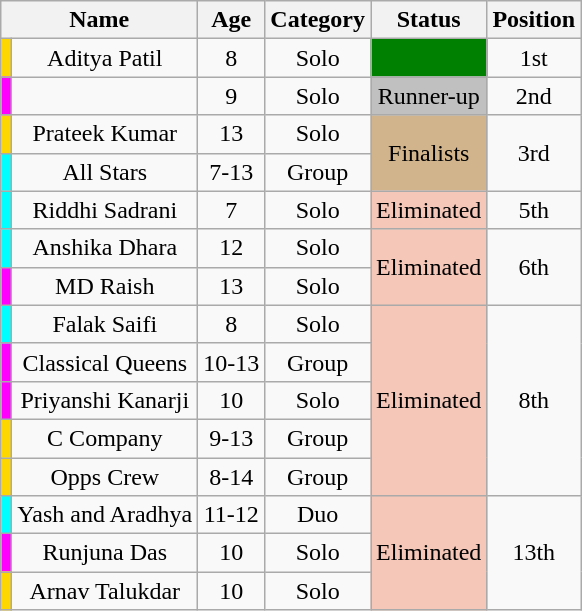<table class="wikitable sortable" style="text-align:center;">
<tr>
<th colspan="2">Name</th>
<th>Age</th>
<th>Category</th>
<th>Status</th>
<th>Position</th>
</tr>
<tr>
<td bgcolor="gold"></td>
<td>Aditya Patil</td>
<td>8</td>
<td>Solo</td>
<td style="background:green;; text-align:center;"></td>
<td>1st</td>
</tr>
<tr>
<td bgcolor="magenta"></td>
<td></td>
<td>9</td>
<td>Solo</td>
<td style="background: silver;; text-align:center;">Runner-up<br></td>
<td>2nd</td>
</tr>
<tr>
<td bgcolor="gold"></td>
<td>Prateek Kumar</td>
<td>13</td>
<td>Solo</td>
<td rowspan="2" style="background:tan;; text-align:center;">Finalists <br></td>
<td rowspan="2">3rd</td>
</tr>
<tr>
<td bgcolor="cyan"></td>
<td>All Stars</td>
<td>7-13</td>
<td>Group</td>
</tr>
<tr>
<td bgcolor="cyan"></td>
<td>Riddhi Sadrani</td>
<td>7</td>
<td>Solo</td>
<td style="background:#f4c7b8;; text-align:center;">Eliminated <br></td>
<td>5th</td>
</tr>
<tr>
<td bgcolor="cyan"></td>
<td>Anshika Dhara</td>
<td>12</td>
<td>Solo</td>
<td rowspan="2" style="background:#f4c7b8;; text-align:center;">Eliminated <br></td>
<td rowspan="2">6th</td>
</tr>
<tr>
<td bgcolor="magenta"></td>
<td>MD Raish</td>
<td>13</td>
<td>Solo</td>
</tr>
<tr>
<td bgcolor="cyan"></td>
<td>Falak Saifi</td>
<td>8</td>
<td>Solo</td>
<td rowspan="5" style="background:#f4c7b8;; text-align:center;">Eliminated <br></td>
<td rowspan="5">8th</td>
</tr>
<tr>
<td bgcolor="magenta"></td>
<td>Classical Queens</td>
<td>10-13</td>
<td>Group</td>
</tr>
<tr>
<td bgcolor="magenta"></td>
<td>Priyanshi Kanarji</td>
<td>10</td>
<td>Solo</td>
</tr>
<tr>
<td bgcolor="gold"></td>
<td>C Company</td>
<td>9-13</td>
<td>Group</td>
</tr>
<tr>
<td bgcolor="gold"></td>
<td>Opps Crew</td>
<td>8-14</td>
<td>Group</td>
</tr>
<tr>
<td bgcolor="cyan"></td>
<td>Yash and Aradhya</td>
<td>11-12</td>
<td>Duo</td>
<td rowspan="3" style="background:#f4c7b8;; text-align:center;">Eliminated<br></td>
<td rowspan="3">13th</td>
</tr>
<tr>
<td bgcolor="magenta"></td>
<td>Runjuna Das</td>
<td>10</td>
<td>Solo</td>
</tr>
<tr>
<td bgcolor="gold"></td>
<td>Arnav Talukdar</td>
<td>10</td>
<td>Solo</td>
</tr>
</table>
